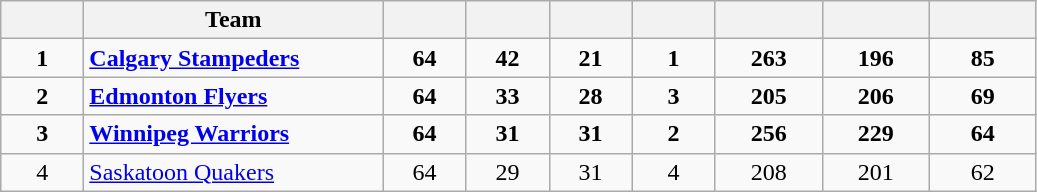<table class="wikitable sortable">
<tr>
<th scope="col" style="width:3em"></th>
<th scope="col" style="width:12em">Team</th>
<th scope="col" style="width:3em" class="unsortable"></th>
<th scope="col" style="width:3em"></th>
<th scope="col" style="width:3em"></th>
<th scope="col" style="width:3em"></th>
<th scope="col" style="width:4em"></th>
<th scope="col" style="width:4em"></th>
<th scope="col" style="width:4em"></th>
</tr>
<tr style="text-align:center;font-weight:bold;">
<td>1</td>
<td style="text-align:left;"><a href='#'>Calgary Stampeders</a></td>
<td>64</td>
<td>42</td>
<td>21</td>
<td>1</td>
<td>263</td>
<td>196</td>
<td>85</td>
</tr>
<tr style="text-align:center;font-weight:bold;">
<td>2</td>
<td style="text-align:left;"><a href='#'>Edmonton Flyers</a></td>
<td>64</td>
<td>33</td>
<td>28</td>
<td>3</td>
<td>205</td>
<td>206</td>
<td>69</td>
</tr>
<tr style="text-align:center;font-weight:bold;">
<td>3</td>
<td style="text-align:left;"><a href='#'>Winnipeg Warriors</a></td>
<td>64</td>
<td>31</td>
<td>31</td>
<td>2</td>
<td>256</td>
<td>229</td>
<td>64</td>
</tr>
<tr style="text-align:center;">
<td>4</td>
<td style="text-align:left;"><a href='#'>Saskatoon Quakers</a></td>
<td>64</td>
<td>29</td>
<td>31</td>
<td>4</td>
<td>208</td>
<td>201</td>
<td>62</td>
</tr>
</table>
